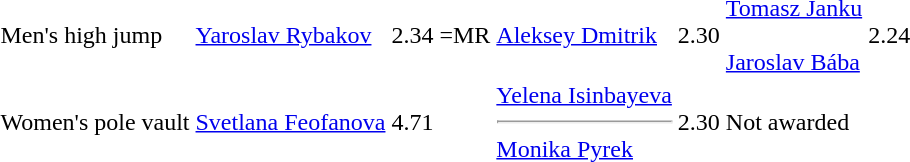<table>
<tr>
<td>Men's high jump</td>
<td><a href='#'>Yaroslav Rybakov</a><br></td>
<td>2.34 =MR</td>
<td><a href='#'>Aleksey Dmitrik</a><br></td>
<td>2.30</td>
<td><a href='#'>Tomasz Janku</a><br><br><a href='#'>Jaroslav Bába</a><br></td>
<td>2.24</td>
</tr>
<tr>
<td>Women's pole vault</td>
<td><a href='#'>Svetlana Feofanova</a><br></td>
<td>4.71</td>
<td><a href='#'>Yelena Isinbayeva</a><br><hr><a href='#'>Monika Pyrek</a><br></td>
<td>2.30</td>
<td colspan=2>Not awarded</td>
</tr>
</table>
